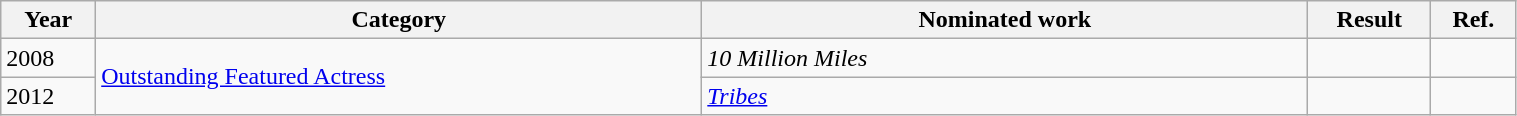<table class="wikitable" style="width:80%;">
<tr>
<th>Year</th>
<th style="width:40%;">Category</th>
<th style="width:40%;">Nominated work</th>
<th>Result</th>
<th>Ref.</th>
</tr>
<tr>
<td>2008</td>
<td rowspan="2"><a href='#'>Outstanding Featured Actress</a></td>
<td><em>10 Million Miles</em></td>
<td></td>
<td align="center"></td>
</tr>
<tr>
<td>2012</td>
<td><em><a href='#'>Tribes</a></em></td>
<td></td>
<td align="center"></td>
</tr>
</table>
